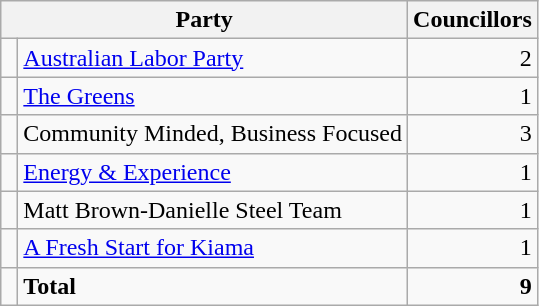<table class="wikitable">
<tr>
<th colspan="2">Party</th>
<th>Councillors</th>
</tr>
<tr>
<td> </td>
<td><a href='#'>Australian Labor Party</a></td>
<td align=right>2</td>
</tr>
<tr>
<td> </td>
<td><a href='#'>The Greens</a></td>
<td align=right>1</td>
</tr>
<tr>
<td> </td>
<td>Community Minded, Business Focused</td>
<td align=right>3</td>
</tr>
<tr>
<td> </td>
<td><a href='#'>Energy & Experience</a></td>
<td align=right>1</td>
</tr>
<tr>
<td> </td>
<td>Matt Brown-Danielle Steel Team</td>
<td align=right>1</td>
</tr>
<tr>
<td> </td>
<td><a href='#'>A Fresh Start for Kiama</a></td>
<td align=right>1</td>
</tr>
<tr>
<td></td>
<td><strong>Total</strong></td>
<td align=right><strong>9</strong></td>
</tr>
</table>
